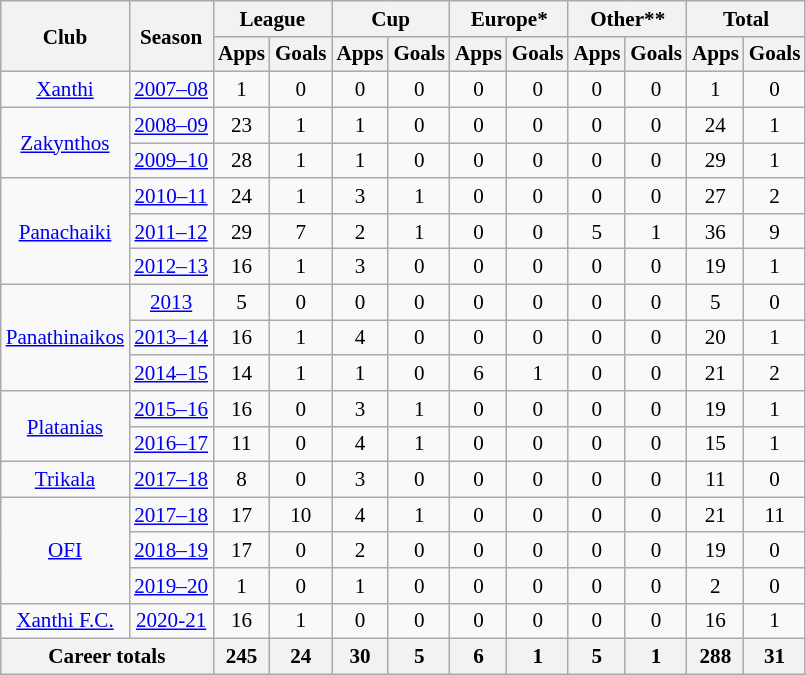<table class="wikitable" style="font-size:88%; text-align: center">
<tr>
<th rowspan=2>Club</th>
<th rowspan=2>Season</th>
<th colspan=2>League</th>
<th colspan=2>Cup</th>
<th colspan=2>Europe*</th>
<th colspan=2>Other**</th>
<th colspan=2>Total</th>
</tr>
<tr>
<th>Apps</th>
<th>Goals</th>
<th>Apps</th>
<th>Goals</th>
<th>Apps</th>
<th>Goals</th>
<th>Apps</th>
<th>Goals</th>
<th>Apps</th>
<th>Goals</th>
</tr>
<tr>
<td><a href='#'>Xanthi</a></td>
<td><a href='#'>2007–08</a></td>
<td>1</td>
<td>0</td>
<td>0</td>
<td>0</td>
<td>0</td>
<td>0</td>
<td>0</td>
<td>0</td>
<td>1</td>
<td>0</td>
</tr>
<tr>
<td rowspan=2><a href='#'>Zakynthos</a></td>
<td><a href='#'>2008–09</a></td>
<td>23</td>
<td>1</td>
<td>1</td>
<td>0</td>
<td>0</td>
<td>0</td>
<td>0</td>
<td>0</td>
<td>24</td>
<td>1</td>
</tr>
<tr>
<td><a href='#'>2009–10</a></td>
<td>28</td>
<td>1</td>
<td>1</td>
<td>0</td>
<td>0</td>
<td>0</td>
<td>0</td>
<td>0</td>
<td>29</td>
<td>1</td>
</tr>
<tr>
<td rowspan=3><a href='#'>Panachaiki</a></td>
<td><a href='#'>2010–11</a></td>
<td>24</td>
<td>1</td>
<td>3</td>
<td>1</td>
<td>0</td>
<td>0</td>
<td>0</td>
<td>0</td>
<td>27</td>
<td>2</td>
</tr>
<tr>
<td><a href='#'>2011–12</a></td>
<td>29</td>
<td>7</td>
<td>2</td>
<td>1</td>
<td>0</td>
<td>0</td>
<td>5</td>
<td>1</td>
<td>36</td>
<td>9</td>
</tr>
<tr>
<td><a href='#'>2012–13</a></td>
<td>16</td>
<td>1</td>
<td>3</td>
<td>0</td>
<td>0</td>
<td>0</td>
<td>0</td>
<td>0</td>
<td>19</td>
<td>1</td>
</tr>
<tr>
<td rowspan=3><a href='#'>Panathinaikos</a></td>
<td><a href='#'>2013</a></td>
<td>5</td>
<td>0</td>
<td>0</td>
<td>0</td>
<td>0</td>
<td>0</td>
<td>0</td>
<td>0</td>
<td>5</td>
<td>0</td>
</tr>
<tr>
<td><a href='#'>2013–14</a></td>
<td>16</td>
<td>1</td>
<td>4</td>
<td>0</td>
<td>0</td>
<td>0</td>
<td>0</td>
<td>0</td>
<td>20</td>
<td>1</td>
</tr>
<tr>
<td><a href='#'>2014–15</a></td>
<td>14</td>
<td>1</td>
<td>1</td>
<td>0</td>
<td>6</td>
<td>1</td>
<td>0</td>
<td>0</td>
<td>21</td>
<td>2</td>
</tr>
<tr>
<td rowspan=2><a href='#'>Platanias</a></td>
<td><a href='#'>2015–16</a></td>
<td>16</td>
<td>0</td>
<td>3</td>
<td>1</td>
<td>0</td>
<td>0</td>
<td>0</td>
<td>0</td>
<td>19</td>
<td>1</td>
</tr>
<tr>
<td><a href='#'>2016–17</a></td>
<td>11</td>
<td>0</td>
<td>4</td>
<td>1</td>
<td>0</td>
<td>0</td>
<td>0</td>
<td>0</td>
<td>15</td>
<td>1</td>
</tr>
<tr>
<td><a href='#'>Trikala</a></td>
<td><a href='#'>2017–18</a></td>
<td>8</td>
<td>0</td>
<td>3</td>
<td>0</td>
<td>0</td>
<td>0</td>
<td>0</td>
<td>0</td>
<td>11</td>
<td>0</td>
</tr>
<tr>
<td rowspan=3><a href='#'>OFI</a></td>
<td><a href='#'>2017–18</a></td>
<td>17</td>
<td>10</td>
<td>4</td>
<td>1</td>
<td>0</td>
<td>0</td>
<td>0</td>
<td>0</td>
<td>21</td>
<td>11</td>
</tr>
<tr>
<td><a href='#'>2018–19</a></td>
<td>17</td>
<td>0</td>
<td>2</td>
<td>0</td>
<td>0</td>
<td>0</td>
<td>0</td>
<td>0</td>
<td>19</td>
<td>0</td>
</tr>
<tr>
<td><a href='#'>2019–20</a></td>
<td>1</td>
<td>0</td>
<td>1</td>
<td>0</td>
<td>0</td>
<td>0</td>
<td>0</td>
<td>0</td>
<td>2</td>
<td>0</td>
</tr>
<tr>
<td><a href='#'>Xanthi F.C.</a></td>
<td><a href='#'>2020-21</a></td>
<td>16</td>
<td>1</td>
<td>0</td>
<td>0</td>
<td>0</td>
<td>0</td>
<td>0</td>
<td>0</td>
<td>16</td>
<td>1</td>
</tr>
<tr>
<th colspan=2>Career totals</th>
<th>245</th>
<th>24</th>
<th>30</th>
<th>5</th>
<th>6</th>
<th>1</th>
<th>5</th>
<th>1</th>
<th>288</th>
<th>31</th>
</tr>
</table>
